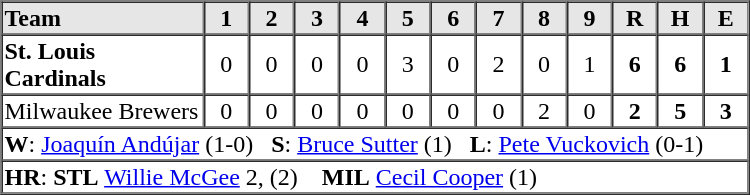<table border=1 cellspacing=0 width=500 style="margin-left:3em;">
<tr style="text-align:center; background-color:#e6e6e6;">
<th align=left width=125>Team</th>
<th width=25>1</th>
<th width=25>2</th>
<th width=25>3</th>
<th width=25>4</th>
<th width=25>5</th>
<th width=25>6</th>
<th width=25>7</th>
<th width=25>8</th>
<th width=25>9</th>
<th width=25>R</th>
<th width=25>H</th>
<th width=25>E</th>
</tr>
<tr style="text-align:center;">
<td align=left><strong>St. Louis Cardinals</strong></td>
<td>0</td>
<td>0</td>
<td>0</td>
<td>0</td>
<td>3</td>
<td>0</td>
<td>2</td>
<td>0</td>
<td>1</td>
<td><strong>6</strong></td>
<td><strong>6</strong></td>
<td><strong>1</strong></td>
</tr>
<tr style="text-align:center;">
<td align=left>Milwaukee Brewers</td>
<td>0</td>
<td>0</td>
<td>0</td>
<td>0</td>
<td>0</td>
<td>0</td>
<td>0</td>
<td>2</td>
<td>0</td>
<td><strong>2</strong></td>
<td><strong>5</strong></td>
<td><strong>3</strong></td>
</tr>
<tr style="text-align:left;">
<td colspan=13><strong>W</strong>: <a href='#'>Joaquín Andújar</a> (1-0)   <strong>S</strong>: <a href='#'>Bruce Sutter</a> (1)   <strong>L</strong>: <a href='#'>Pete Vuckovich</a> (0-1)</td>
</tr>
<tr style="text-align:left;">
<td colspan=13><strong>HR</strong>:  <strong>STL</strong>  <a href='#'>Willie McGee</a> 2, (2)    <strong>MIL</strong> <a href='#'>Cecil Cooper</a> (1)</td>
</tr>
</table>
